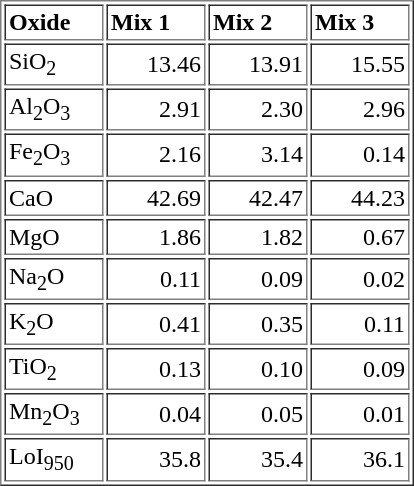<table border="1" cellpadding="2" style="text-align:left; margin: 1em auto;">
<tr>
<th width="60">Oxide</th>
<th width="60">Mix 1</th>
<th width="60">Mix 2</th>
<th width="60">Mix 3</th>
</tr>
<tr align="right">
<td align="left">SiO<sub>2</sub></td>
<td>13.46</td>
<td>13.91</td>
<td>15.55</td>
</tr>
<tr align="right">
<td align="left">Al<sub>2</sub>O<sub>3</sub></td>
<td>2.91</td>
<td>2.30</td>
<td>2.96</td>
</tr>
<tr align="right">
<td align="left">Fe<sub>2</sub>O<sub>3</sub></td>
<td>2.16</td>
<td>3.14</td>
<td>0.14</td>
</tr>
<tr align="right">
<td align="left">CaO</td>
<td>42.69</td>
<td>42.47</td>
<td>44.23</td>
</tr>
<tr align="right">
<td align="left">MgO</td>
<td>1.86</td>
<td>1.82</td>
<td>0.67</td>
</tr>
<tr align="right">
<td align="left">Na<sub>2</sub>O</td>
<td>0.11</td>
<td>0.09</td>
<td>0.02</td>
</tr>
<tr align="right">
<td align="left">K<sub>2</sub>O</td>
<td>0.41</td>
<td>0.35</td>
<td>0.11</td>
</tr>
<tr align="right">
<td align="left">TiO<sub>2</sub></td>
<td>0.13</td>
<td>0.10</td>
<td>0.09</td>
</tr>
<tr align="right">
<td align="left">Mn<sub>2</sub>O<sub>3</sub></td>
<td>0.04</td>
<td>0.05</td>
<td>0.01</td>
</tr>
<tr align="right">
<td align="left">LoI<sub>950</sub></td>
<td>35.8</td>
<td>35.4</td>
<td>36.1</td>
</tr>
</table>
